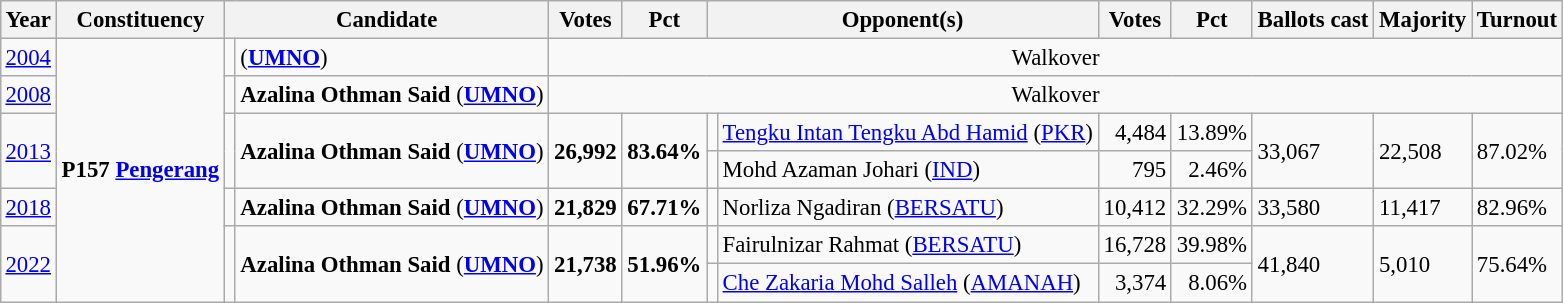<table class="wikitable" style="margin:0.5em ; font-size:95%">
<tr>
<th>Year</th>
<th>Constituency</th>
<th colspan=2>Candidate</th>
<th>Votes</th>
<th>Pct</th>
<th colspan=2>Opponent(s)</th>
<th>Votes</th>
<th>Pct</th>
<th>Ballots cast</th>
<th>Majority</th>
<th>Turnout</th>
</tr>
<tr>
<td><a href='#'>2004</a></td>
<td rowspan=7><strong>P157 <a href='#'>Pengerang</a></strong></td>
<td></td>
<td> (<a href='#'><strong>UMNO</strong></a>)</td>
<td colspan="9" align=center>Walkover</td>
</tr>
<tr>
<td><a href='#'>2008</a></td>
<td></td>
<td><strong>Azalina Othman Said</strong> (<a href='#'><strong>UMNO</strong></a>)</td>
<td colspan="9" align=center>Walkover</td>
</tr>
<tr>
<td rowspan=2><a href='#'>2013</a></td>
<td rowspan=2 ></td>
<td rowspan=2><strong>Azalina Othman Said</strong> (<a href='#'><strong>UMNO</strong></a>)</td>
<td rowspan=2 align="right"><strong>26,992</strong></td>
<td rowspan=2><strong>83.64%</strong></td>
<td></td>
<td><a href='#'>Tengku Intan Tengku Abd Hamid</a> (<a href='#'>PKR</a>)</td>
<td align="right">4,484</td>
<td>13.89%</td>
<td rowspan=2>33,067</td>
<td rowspan=2>22,508</td>
<td rowspan=2>87.02%</td>
</tr>
<tr>
<td></td>
<td>Mohd Azaman Johari (<a href='#'>IND</a>)</td>
<td align="right">795</td>
<td align="right">2.46%</td>
</tr>
<tr>
<td><a href='#'>2018</a></td>
<td></td>
<td><strong>Azalina Othman Said</strong> (<a href='#'><strong>UMNO</strong></a>)</td>
<td align="right"><strong>21,829</strong></td>
<td><strong>67.71%</strong></td>
<td></td>
<td>Norliza Ngadiran (<a href='#'>BERSATU</a>)</td>
<td align="right">10,412</td>
<td>32.29%</td>
<td>33,580</td>
<td>11,417</td>
<td>82.96%</td>
</tr>
<tr>
<td rowspan="2"><a href='#'>2022</a></td>
<td rowspan="2" ></td>
<td rowspan="2"><strong>Azalina Othman Said</strong> (<a href='#'><strong>UMNO</strong></a>)</td>
<td rowspan="2" align="right"><strong>21,738</strong></td>
<td rowspan="2"><strong>51.96%</strong></td>
<td bgcolor=></td>
<td>Fairulnizar Rahmat (<a href='#'>BERSATU</a>)</td>
<td align="right">16,728</td>
<td align="right">39.98%</td>
<td rowspan="2">41,840</td>
<td rowspan="2">5,010</td>
<td rowspan="2">75.64%</td>
</tr>
<tr>
<td></td>
<td><a href='#'>Che Zakaria Mohd Salleh</a> (<a href='#'>AMANAH</a>)</td>
<td align="right">3,374</td>
<td align="right">8.06%</td>
</tr>
</table>
